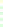<table style="font-size: 85%">
<tr>
<td style="background:#ffd;"></td>
</tr>
<tr>
<td style="background:#dfd;"></td>
</tr>
<tr>
<td style="background:#dfd;"></td>
</tr>
<tr>
<td style="background:#dfd;"></td>
</tr>
<tr>
<td style="background:#dfd;"></td>
</tr>
</table>
